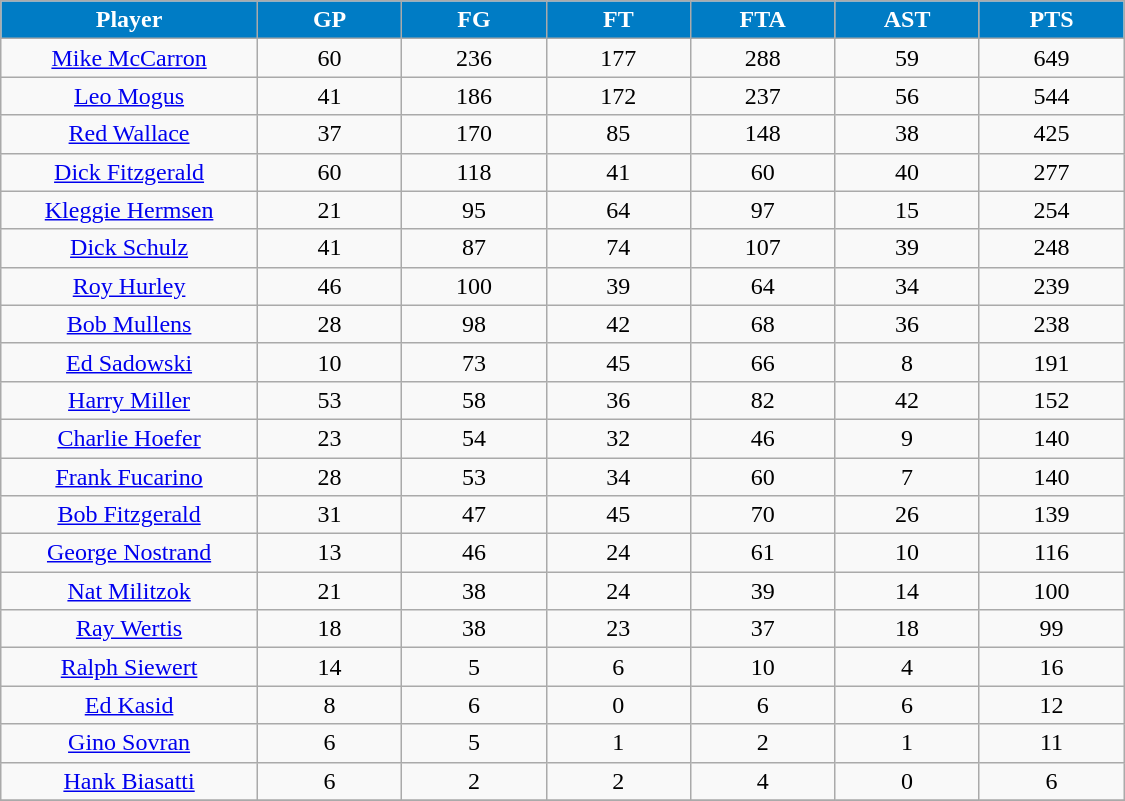<table class="wikitable sortable">
<tr>
<th style="background:#007CC5; color:white" width="16%">Player</th>
<th style="background:#007CC5; color:white" width="9%">GP</th>
<th style="background:#007CC5; color:white" width="9%">FG</th>
<th style="background:#007CC5; color:white" width="9%">FT</th>
<th style="background:#007CC5; color:white" width="9%">FTA</th>
<th style="background:#007CC5; color:white" width="9%">AST</th>
<th style="background:#007CC5; color:white" width="9%">PTS</th>
</tr>
<tr align="center">
<td><a href='#'>Mike McCarron</a></td>
<td>60</td>
<td>236</td>
<td>177</td>
<td>288</td>
<td>59</td>
<td>649</td>
</tr>
<tr align="center">
<td><a href='#'>Leo Mogus</a></td>
<td>41</td>
<td>186</td>
<td>172</td>
<td>237</td>
<td>56</td>
<td>544</td>
</tr>
<tr align="center">
<td><a href='#'>Red Wallace</a></td>
<td>37</td>
<td>170</td>
<td>85</td>
<td>148</td>
<td>38</td>
<td>425</td>
</tr>
<tr align="center">
<td><a href='#'>Dick Fitzgerald</a></td>
<td>60</td>
<td>118</td>
<td>41</td>
<td>60</td>
<td>40</td>
<td>277</td>
</tr>
<tr align="center">
<td><a href='#'>Kleggie Hermsen</a></td>
<td>21</td>
<td>95</td>
<td>64</td>
<td>97</td>
<td>15</td>
<td>254</td>
</tr>
<tr align="center">
<td><a href='#'>Dick Schulz</a></td>
<td>41</td>
<td>87</td>
<td>74</td>
<td>107</td>
<td>39</td>
<td>248</td>
</tr>
<tr align="center">
<td><a href='#'>Roy Hurley</a></td>
<td>46</td>
<td>100</td>
<td>39</td>
<td>64</td>
<td>34</td>
<td>239</td>
</tr>
<tr align="center">
<td><a href='#'>Bob Mullens</a></td>
<td>28</td>
<td>98</td>
<td>42</td>
<td>68</td>
<td>36</td>
<td>238</td>
</tr>
<tr align="center">
<td><a href='#'>Ed Sadowski</a></td>
<td>10</td>
<td>73</td>
<td>45</td>
<td>66</td>
<td>8</td>
<td>191</td>
</tr>
<tr align="center">
<td><a href='#'>Harry Miller</a></td>
<td>53</td>
<td>58</td>
<td>36</td>
<td>82</td>
<td>42</td>
<td>152</td>
</tr>
<tr align="center">
<td><a href='#'>Charlie Hoefer</a></td>
<td>23</td>
<td>54</td>
<td>32</td>
<td>46</td>
<td>9</td>
<td>140</td>
</tr>
<tr align="center">
<td><a href='#'>Frank Fucarino</a></td>
<td>28</td>
<td>53</td>
<td>34</td>
<td>60</td>
<td>7</td>
<td>140</td>
</tr>
<tr align="center">
<td><a href='#'>Bob Fitzgerald</a></td>
<td>31</td>
<td>47</td>
<td>45</td>
<td>70</td>
<td>26</td>
<td>139</td>
</tr>
<tr align="center">
<td><a href='#'>George Nostrand</a></td>
<td>13</td>
<td>46</td>
<td>24</td>
<td>61</td>
<td>10</td>
<td>116</td>
</tr>
<tr align="center">
<td><a href='#'>Nat Militzok</a></td>
<td>21</td>
<td>38</td>
<td>24</td>
<td>39</td>
<td>14</td>
<td>100</td>
</tr>
<tr align="center">
<td><a href='#'>Ray Wertis</a></td>
<td>18</td>
<td>38</td>
<td>23</td>
<td>37</td>
<td>18</td>
<td>99</td>
</tr>
<tr align="center">
<td><a href='#'>Ralph Siewert</a></td>
<td>14</td>
<td>5</td>
<td>6</td>
<td>10</td>
<td>4</td>
<td>16</td>
</tr>
<tr align="center">
<td><a href='#'>Ed Kasid</a></td>
<td>8</td>
<td>6</td>
<td>0</td>
<td>6</td>
<td>6</td>
<td>12</td>
</tr>
<tr align="center">
<td><a href='#'>Gino Sovran</a></td>
<td>6</td>
<td>5</td>
<td>1</td>
<td>2</td>
<td>1</td>
<td>11</td>
</tr>
<tr align="center">
<td><a href='#'>Hank Biasatti</a></td>
<td>6</td>
<td>2</td>
<td>2</td>
<td>4</td>
<td>0</td>
<td>6</td>
</tr>
<tr align="center">
</tr>
</table>
